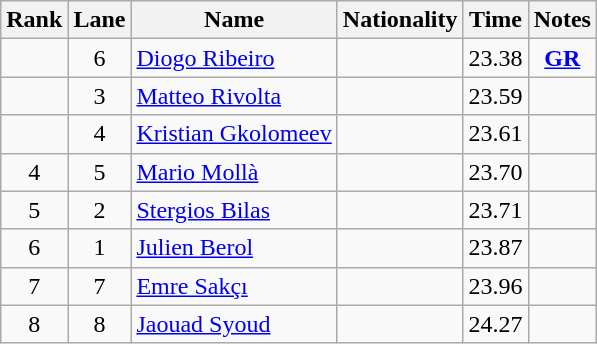<table class="wikitable sortable" style="text-align:center">
<tr>
<th>Rank</th>
<th>Lane</th>
<th>Name</th>
<th>Nationality</th>
<th>Time</th>
<th>Notes</th>
</tr>
<tr>
<td></td>
<td>6</td>
<td align=left><a href='#'>Diogo Ribeiro</a></td>
<td align=left></td>
<td>23.38</td>
<td><strong><a href='#'>GR</a></strong></td>
</tr>
<tr>
<td></td>
<td>3</td>
<td align=left><a href='#'>Matteo Rivolta</a></td>
<td align=left></td>
<td>23.59</td>
<td></td>
</tr>
<tr>
<td></td>
<td>4</td>
<td align=left><a href='#'>Kristian Gkolomeev</a></td>
<td align=left></td>
<td>23.61</td>
<td></td>
</tr>
<tr>
<td>4</td>
<td>5</td>
<td align=left><a href='#'>Mario Mollà</a></td>
<td align=left></td>
<td>23.70</td>
<td></td>
</tr>
<tr>
<td>5</td>
<td>2</td>
<td align=left><a href='#'>Stergios Bilas</a></td>
<td align=left></td>
<td>23.71</td>
<td></td>
</tr>
<tr>
<td>6</td>
<td>1</td>
<td align=left><a href='#'>Julien Berol</a></td>
<td align=left></td>
<td>23.87</td>
<td></td>
</tr>
<tr>
<td>7</td>
<td>7</td>
<td align=left><a href='#'>Emre Sakçı</a></td>
<td align=left></td>
<td>23.96</td>
<td></td>
</tr>
<tr>
<td>8</td>
<td>8</td>
<td align=left><a href='#'>Jaouad Syoud</a></td>
<td align=left></td>
<td>24.27</td>
<td></td>
</tr>
</table>
